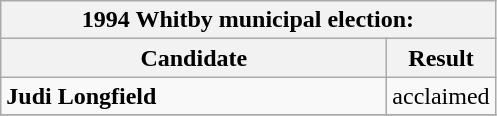<table class="wikitable mw-collapsible">
<tr>
<th colspan="2">1994 Whitby municipal election:<br></th>
</tr>
<tr>
<th width="250px">Candidate</th>
<th>Result</th>
</tr>
<tr>
<td style="text-align:left;"><strong>Judi Longfield</strong></td>
<td style="text-align:center;">acclaimed</td>
</tr>
<tr>
</tr>
</table>
